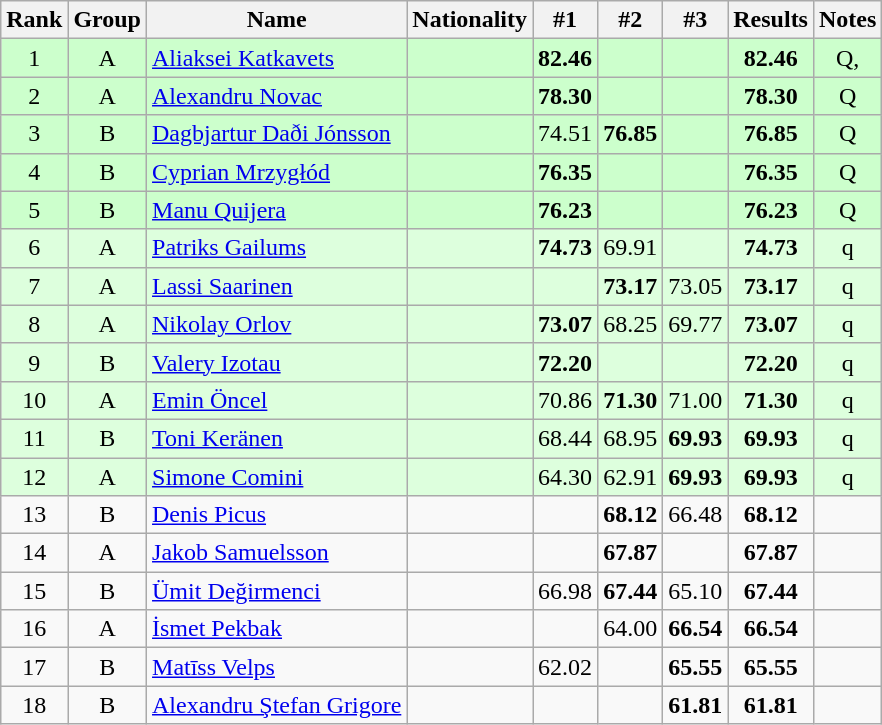<table class="wikitable sortable" style="text-align:center">
<tr>
<th>Rank</th>
<th>Group</th>
<th>Name</th>
<th>Nationality</th>
<th>#1</th>
<th>#2</th>
<th>#3</th>
<th>Results</th>
<th>Notes</th>
</tr>
<tr bgcolor=ccffcc>
<td>1</td>
<td>A</td>
<td align=left><a href='#'>Aliaksei Katkavets</a></td>
<td align=left></td>
<td><strong>82.46</strong></td>
<td></td>
<td></td>
<td><strong>82.46</strong></td>
<td>Q, </td>
</tr>
<tr bgcolor=ccffcc>
<td>2</td>
<td>A</td>
<td align=left><a href='#'>Alexandru Novac</a></td>
<td align=left></td>
<td><strong>78.30</strong></td>
<td></td>
<td></td>
<td><strong>78.30</strong></td>
<td>Q</td>
</tr>
<tr bgcolor=ccffcc>
<td>3</td>
<td>B</td>
<td align=left><a href='#'>Dagbjartur Daði Jónsson</a></td>
<td align=left></td>
<td>74.51</td>
<td><strong>76.85</strong></td>
<td></td>
<td><strong>76.85</strong></td>
<td>Q</td>
</tr>
<tr bgcolor=ccffcc>
<td>4</td>
<td>B</td>
<td align=left><a href='#'>Cyprian Mrzygłód</a></td>
<td align=left></td>
<td><strong>76.35</strong></td>
<td></td>
<td></td>
<td><strong>76.35</strong></td>
<td>Q</td>
</tr>
<tr bgcolor=ccffcc>
<td>5</td>
<td>B</td>
<td align=left><a href='#'>Manu Quijera</a></td>
<td align=left></td>
<td><strong>76.23</strong></td>
<td></td>
<td></td>
<td><strong>76.23</strong></td>
<td>Q</td>
</tr>
<tr bgcolor=ddffdd>
<td>6</td>
<td>A</td>
<td align=left><a href='#'>Patriks Gailums</a></td>
<td align=left></td>
<td><strong>74.73</strong></td>
<td>69.91</td>
<td></td>
<td><strong>74.73</strong></td>
<td>q</td>
</tr>
<tr bgcolor=ddffdd>
<td>7</td>
<td>A</td>
<td align=left><a href='#'>Lassi Saarinen</a></td>
<td align=left></td>
<td></td>
<td><strong>73.17</strong></td>
<td>73.05</td>
<td><strong>73.17</strong></td>
<td>q</td>
</tr>
<tr bgcolor=ddffdd>
<td>8</td>
<td>A</td>
<td align=left><a href='#'>Nikolay Orlov</a></td>
<td align=left></td>
<td><strong>73.07</strong></td>
<td>68.25</td>
<td>69.77</td>
<td><strong>73.07</strong></td>
<td>q</td>
</tr>
<tr bgcolor=ddffdd>
<td>9</td>
<td>B</td>
<td align=left><a href='#'>Valery Izotau</a></td>
<td align=left></td>
<td><strong>72.20</strong></td>
<td></td>
<td></td>
<td><strong>72.20</strong></td>
<td>q</td>
</tr>
<tr bgcolor=ddffdd>
<td>10</td>
<td>A</td>
<td align=left><a href='#'>Emin Öncel</a></td>
<td align=left></td>
<td>70.86</td>
<td><strong>71.30</strong></td>
<td>71.00</td>
<td><strong>71.30</strong></td>
<td>q</td>
</tr>
<tr bgcolor=ddffdd>
<td>11</td>
<td>B</td>
<td align=left><a href='#'>Toni Keränen</a></td>
<td align=left></td>
<td>68.44</td>
<td>68.95</td>
<td><strong>69.93</strong></td>
<td><strong>69.93</strong></td>
<td>q</td>
</tr>
<tr bgcolor=ddffdd>
<td>12</td>
<td>A</td>
<td align=left><a href='#'>Simone Comini</a></td>
<td align=left></td>
<td>64.30</td>
<td>62.91</td>
<td><strong>69.93</strong></td>
<td><strong>69.93</strong></td>
<td>q</td>
</tr>
<tr>
<td>13</td>
<td>B</td>
<td align=left><a href='#'>Denis Picus</a></td>
<td align=left></td>
<td></td>
<td><strong>68.12</strong></td>
<td>66.48</td>
<td><strong>68.12</strong></td>
<td></td>
</tr>
<tr>
<td>14</td>
<td>A</td>
<td align=left><a href='#'>Jakob Samuelsson</a></td>
<td align=left></td>
<td></td>
<td><strong>67.87</strong></td>
<td></td>
<td><strong>67.87</strong></td>
<td></td>
</tr>
<tr>
<td>15</td>
<td>B</td>
<td align=left><a href='#'>Ümit Değirmenci</a></td>
<td align=left></td>
<td>66.98</td>
<td><strong>67.44</strong></td>
<td>65.10</td>
<td><strong>67.44</strong></td>
<td></td>
</tr>
<tr>
<td>16</td>
<td>A</td>
<td align=left><a href='#'>İsmet Pekbak</a></td>
<td align=left></td>
<td></td>
<td>64.00</td>
<td><strong>66.54</strong></td>
<td><strong>66.54</strong></td>
<td></td>
</tr>
<tr>
<td>17</td>
<td>B</td>
<td align=left><a href='#'>Matīss Velps</a></td>
<td align=left></td>
<td>62.02</td>
<td></td>
<td><strong>65.55</strong></td>
<td><strong>65.55</strong></td>
<td></td>
</tr>
<tr>
<td>18</td>
<td>B</td>
<td align=left><a href='#'>Alexandru Ştefan Grigore</a></td>
<td align=left></td>
<td></td>
<td></td>
<td><strong>61.81</strong></td>
<td><strong>61.81</strong></td>
<td></td>
</tr>
</table>
